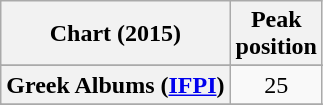<table class="wikitable sortable plainrowheaders" style="text-align:center">
<tr>
<th scope="col">Chart (2015)</th>
<th scope="col">Peak<br> position</th>
</tr>
<tr>
</tr>
<tr>
</tr>
<tr>
</tr>
<tr>
</tr>
<tr>
</tr>
<tr>
</tr>
<tr>
</tr>
<tr>
<th scope="row">Greek Albums (<a href='#'>IFPI</a>)</th>
<td>25</td>
</tr>
<tr>
</tr>
<tr>
</tr>
<tr>
</tr>
<tr>
</tr>
<tr>
</tr>
<tr>
</tr>
<tr>
</tr>
<tr>
</tr>
<tr>
</tr>
<tr>
</tr>
<tr>
</tr>
<tr>
</tr>
<tr>
</tr>
</table>
